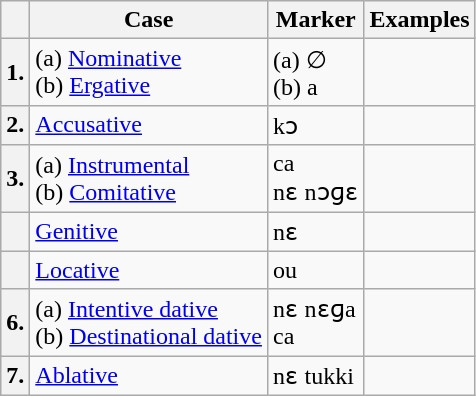<table class="wikitable">
<tr>
<th></th>
<th>Case</th>
<th>Marker</th>
<th>Examples</th>
</tr>
<tr>
<th>1.</th>
<td>(a) <a href='#'>Nominative</a><br>(b) <a href='#'>Ergative</a></td>
<td>(a) ∅<br>(b) a</td>
<td><div><br>

</div></td>
</tr>
<tr>
<th>2.</th>
<td><a href='#'>Accusative</a></td>
<td>kɔ</td>
<td></td>
</tr>
<tr>
<th>3.</th>
<td>(a) <a href='#'>Instrumental</a><br>(b) <a href='#'>Comitative</a></td>
<td>ca<br>nɛ nɔɡɛ</td>
<td><div><br>

</div></td>
</tr>
<tr>
<th></th>
<td><a href='#'>Genitive</a></td>
<td>nɛ</td>
<td></td>
</tr>
<tr>
<th></th>
<td><a href='#'>Locative</a></td>
<td>ou</td>
<td></td>
</tr>
<tr>
<th>6.</th>
<td>(a) <a href='#'>Intentive dative</a><br>(b) <a href='#'>Destinational dative</a></td>
<td>nɛ nɛɡa<br>ca</td>
<td><div><br>

</div></td>
</tr>
<tr>
<th>7.</th>
<td><a href='#'>Ablative</a></td>
<td>nɛ tukki</td>
<td></td>
</tr>
</table>
